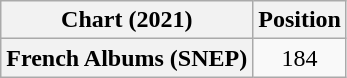<table class="wikitable plainrowheaders" style="text-align:center">
<tr>
<th scope="col">Chart (2021)</th>
<th scope="col">Position</th>
</tr>
<tr>
<th scope="row">French Albums (SNEP)</th>
<td>184</td>
</tr>
</table>
